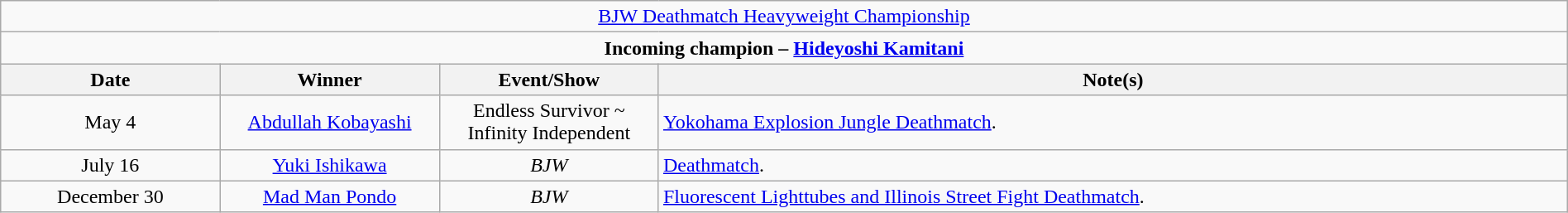<table class="wikitable" style="text-align:center; width:100%;">
<tr>
<td colspan="5" style="text-align: center;"><a href='#'>BJW Deathmatch Heavyweight Championship</a></td>
</tr>
<tr>
<td colspan="5" style="text-align: center;"><strong>Incoming champion – <a href='#'>Hideyoshi Kamitani</a></strong></td>
</tr>
<tr>
<th width=14%>Date</th>
<th width=14%>Winner</th>
<th width=14%>Event/Show</th>
<th width=58%>Note(s)</th>
</tr>
<tr>
<td>May 4</td>
<td><a href='#'>Abdullah Kobayashi</a></td>
<td>Endless Survivor ~ Infinity Independent</td>
<td align=left><a href='#'>Yokohama Explosion Jungle Deathmatch</a>.</td>
</tr>
<tr>
<td>July 16<br></td>
<td><a href='#'>Yuki Ishikawa</a></td>
<td><em>BJW</em></td>
<td align=left><a href='#'>Deathmatch</a>.</td>
</tr>
<tr>
<td>December 30</td>
<td><a href='#'>Mad Man Pondo</a></td>
<td><em>BJW</em></td>
<td align=left><a href='#'>Fluorescent Lighttubes and Illinois Street Fight Deathmatch</a>.</td>
</tr>
</table>
